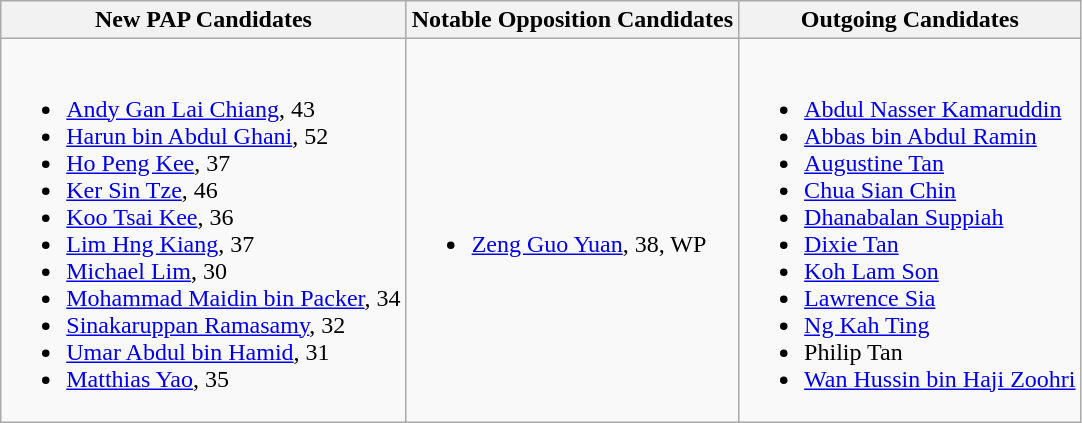<table class=wikitable style=text-align:left>
<tr>
<th>New PAP Candidates</th>
<th>Notable Opposition Candidates</th>
<th>Outgoing Candidates</th>
</tr>
<tr>
<td><br><ul><li><a href='#'>Andy Gan Lai Chiang</a>, 43</li><li><a href='#'>Harun bin Abdul Ghani</a>, 52</li><li><a href='#'>Ho Peng Kee</a>, 37</li><li><a href='#'>Ker Sin Tze</a>, 46</li><li><a href='#'>Koo Tsai Kee</a>, 36</li><li><a href='#'>Lim Hng Kiang</a>, 37</li><li><a href='#'>Michael Lim</a>, 30</li><li><a href='#'>Mohammad Maidin bin Packer</a>, 34</li><li><a href='#'>Sinakaruppan Ramasamy</a>, 32</li><li><a href='#'>Umar Abdul bin Hamid</a>, 31</li><li><a href='#'>Matthias Yao</a>, 35</li></ul></td>
<td><br><ul><li><a href='#'>Zeng Guo Yuan</a>, 38, WP</li></ul></td>
<td><br><ul><li><a href='#'>Abdul Nasser Kamaruddin</a></li><li><a href='#'>Abbas bin Abdul Ramin</a></li><li><a href='#'>Augustine Tan</a></li><li><a href='#'>Chua Sian Chin</a></li><li><a href='#'>Dhanabalan Suppiah</a></li><li><a href='#'>Dixie Tan</a></li><li><a href='#'>Koh Lam Son</a></li><li><a href='#'>Lawrence Sia</a></li><li><a href='#'>Ng Kah Ting</a></li><li>Philip Tan</li><li><a href='#'>Wan Hussin bin Haji Zoohri</a></li></ul></td>
</tr>
</table>
